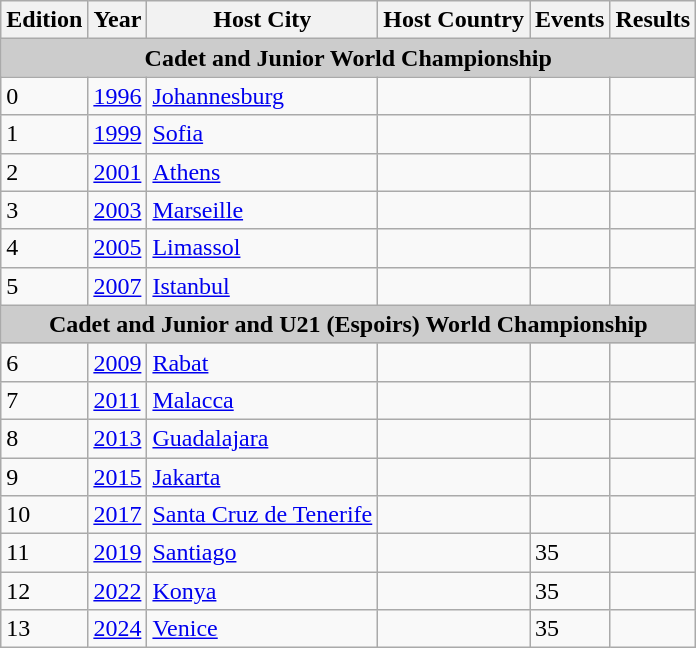<table class="wikitable">
<tr>
<th>Edition</th>
<th>Year</th>
<th>Host City</th>
<th>Host Country</th>
<th>Events</th>
<th>Results</th>
</tr>
<tr>
<td colspan="6" bgcolor="#cccccc"align=center><strong>Cadet and Junior World Championship</strong></td>
</tr>
<tr>
<td>0</td>
<td><a href='#'>1996</a></td>
<td><a href='#'>Johannesburg</a></td>
<td></td>
<td></td>
<td></td>
</tr>
<tr>
<td>1</td>
<td><a href='#'>1999</a></td>
<td><a href='#'>Sofia</a></td>
<td></td>
<td></td>
<td></td>
</tr>
<tr>
<td>2</td>
<td><a href='#'>2001</a></td>
<td><a href='#'>Athens</a></td>
<td></td>
<td></td>
<td></td>
</tr>
<tr>
<td>3</td>
<td><a href='#'>2003</a></td>
<td><a href='#'>Marseille</a></td>
<td></td>
<td></td>
<td></td>
</tr>
<tr>
<td>4</td>
<td><a href='#'>2005</a></td>
<td><a href='#'>Limassol</a></td>
<td></td>
<td></td>
<td></td>
</tr>
<tr>
<td>5</td>
<td><a href='#'>2007</a></td>
<td><a href='#'>Istanbul</a></td>
<td></td>
<td></td>
<td></td>
</tr>
<tr>
<td colspan="6" bgcolor="#cccccc"align=center><strong>Cadet and Junior and U21 (Espoirs) World Championship</strong></td>
</tr>
<tr>
<td>6</td>
<td><a href='#'>2009</a></td>
<td><a href='#'>Rabat</a></td>
<td></td>
<td></td>
<td></td>
</tr>
<tr>
<td>7</td>
<td><a href='#'>2011</a></td>
<td><a href='#'>Malacca</a></td>
<td></td>
<td></td>
<td></td>
</tr>
<tr>
<td>8</td>
<td><a href='#'>2013</a></td>
<td><a href='#'>Guadalajara</a></td>
<td></td>
<td></td>
<td></td>
</tr>
<tr>
<td>9</td>
<td><a href='#'>2015</a></td>
<td><a href='#'>Jakarta</a></td>
<td></td>
<td></td>
<td></td>
</tr>
<tr>
<td>10</td>
<td><a href='#'>2017</a></td>
<td><a href='#'>Santa Cruz de Tenerife</a></td>
<td></td>
<td></td>
<td></td>
</tr>
<tr>
<td>11</td>
<td><a href='#'>2019</a></td>
<td><a href='#'>Santiago</a></td>
<td></td>
<td>35</td>
<td></td>
</tr>
<tr>
<td>12</td>
<td><a href='#'>2022</a></td>
<td><a href='#'>Konya</a></td>
<td></td>
<td>35</td>
<td></td>
</tr>
<tr>
<td>13</td>
<td><a href='#'>2024</a></td>
<td><a href='#'>Venice</a></td>
<td></td>
<td>35</td>
<td></td>
</tr>
</table>
